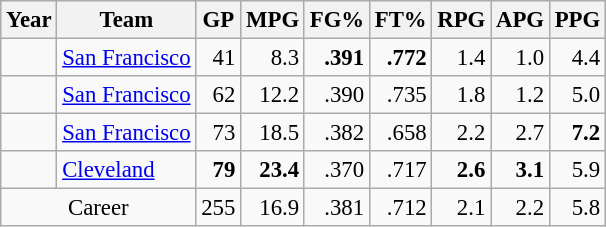<table class="wikitable sortable" style="font-size:95%; text-align:right;">
<tr>
<th>Year</th>
<th>Team</th>
<th>GP</th>
<th>MPG</th>
<th>FG%</th>
<th>FT%</th>
<th>RPG</th>
<th>APG</th>
<th>PPG</th>
</tr>
<tr>
<td style="text-align:left;"></td>
<td style="text-align:left;"><a href='#'>San Francisco</a></td>
<td>41</td>
<td>8.3</td>
<td><strong>.391</strong></td>
<td><strong>.772</strong></td>
<td>1.4</td>
<td>1.0</td>
<td>4.4</td>
</tr>
<tr>
<td style="text-align:left;"></td>
<td style="text-align:left;"><a href='#'>San Francisco</a></td>
<td>62</td>
<td>12.2</td>
<td>.390</td>
<td>.735</td>
<td>1.8</td>
<td>1.2</td>
<td>5.0</td>
</tr>
<tr>
<td style="text-align:left;"></td>
<td style="text-align:left;"><a href='#'>San Francisco</a></td>
<td>73</td>
<td>18.5</td>
<td>.382</td>
<td>.658</td>
<td>2.2</td>
<td>2.7</td>
<td><strong>7.2</strong></td>
</tr>
<tr>
<td style="text-align:left;"></td>
<td style="text-align:left;"><a href='#'>Cleveland</a></td>
<td><strong>79</strong></td>
<td><strong>23.4</strong></td>
<td>.370</td>
<td>.717</td>
<td><strong>2.6</strong></td>
<td><strong>3.1</strong></td>
<td>5.9</td>
</tr>
<tr class="sortbottom">
<td style="text-align:center;" colspan="2">Career</td>
<td>255</td>
<td>16.9</td>
<td>.381</td>
<td>.712</td>
<td>2.1</td>
<td>2.2</td>
<td>5.8</td>
</tr>
</table>
